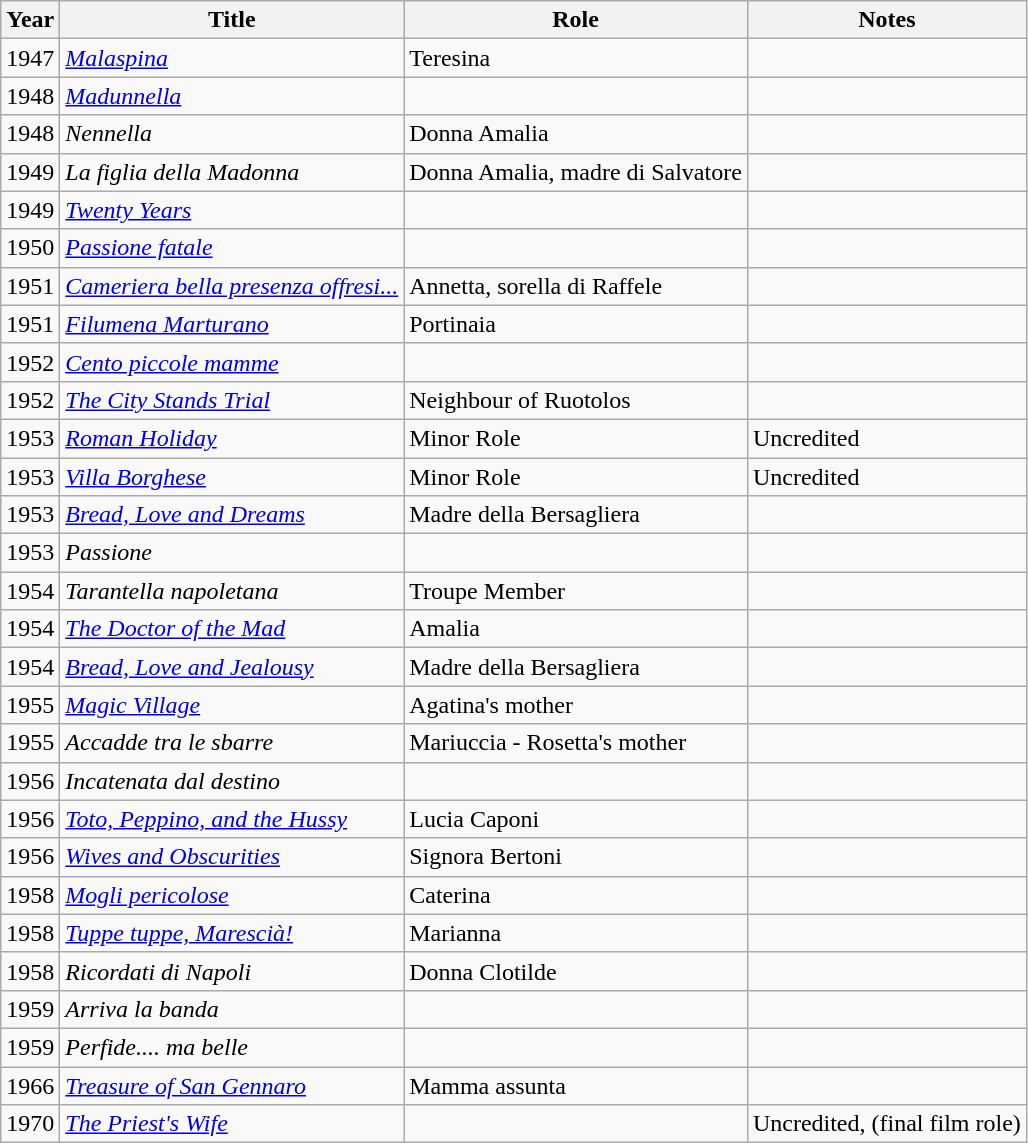<table class="wikitable">
<tr>
<th>Year</th>
<th>Title</th>
<th>Role</th>
<th>Notes</th>
</tr>
<tr>
<td>1947</td>
<td><em><a href='#'>Malaspina</a></em></td>
<td>Teresina</td>
<td></td>
</tr>
<tr>
<td>1948</td>
<td><em><a href='#'>Madunnella</a></em></td>
<td></td>
<td></td>
</tr>
<tr>
<td>1948</td>
<td><em>Nennella</em></td>
<td>Donna Amalia</td>
<td></td>
</tr>
<tr>
<td>1949</td>
<td><em>La figlia della Madonna</em></td>
<td>Donna Amalia, madre di Salvatore</td>
<td></td>
</tr>
<tr>
<td>1949</td>
<td><em><a href='#'>Twenty Years</a></em></td>
<td></td>
<td></td>
</tr>
<tr>
<td>1950</td>
<td><em><a href='#'>Passione fatale</a></em></td>
<td></td>
<td></td>
</tr>
<tr>
<td>1951</td>
<td><em><a href='#'>Cameriera bella presenza offresi...</a></em></td>
<td>Annetta, sorella di Raffele</td>
<td></td>
</tr>
<tr>
<td>1951</td>
<td><em><a href='#'>Filumena Marturano</a></em></td>
<td>Portinaia</td>
<td></td>
</tr>
<tr>
<td>1952</td>
<td><em><a href='#'>Cento piccole mamme</a></em></td>
<td></td>
<td></td>
</tr>
<tr>
<td>1952</td>
<td><em><a href='#'>The City Stands Trial</a></em></td>
<td>Neighbour of Ruotolos</td>
<td></td>
</tr>
<tr>
<td>1953</td>
<td><em><a href='#'>Roman Holiday</a></em></td>
<td>Minor Role</td>
<td>Uncredited</td>
</tr>
<tr>
<td>1953</td>
<td><em><a href='#'>Villa Borghese</a></em></td>
<td>Minor Role</td>
<td>Uncredited</td>
</tr>
<tr>
<td>1953</td>
<td><em><a href='#'>Bread, Love and Dreams</a></em></td>
<td>Madre della Bersagliera</td>
<td></td>
</tr>
<tr>
<td>1953</td>
<td><em>Passione</em></td>
<td></td>
<td></td>
</tr>
<tr>
<td>1954</td>
<td><em>Tarantella napoletana</em></td>
<td>Troupe Member</td>
<td></td>
</tr>
<tr>
<td>1954</td>
<td><em><a href='#'>The Doctor of the Mad</a></em></td>
<td>Amalia</td>
<td></td>
</tr>
<tr>
<td>1954</td>
<td><em><a href='#'>Bread, Love and Jealousy</a></em></td>
<td>Madre della Bersagliera</td>
<td></td>
</tr>
<tr>
<td>1955</td>
<td><em><a href='#'>Magic Village</a></em></td>
<td>Agatina's mother</td>
<td></td>
</tr>
<tr>
<td>1955</td>
<td><em>Accadde tra le sbarre</em></td>
<td>Mariuccia - Rosetta's mother</td>
<td></td>
</tr>
<tr>
<td>1956</td>
<td><em>Incatenata dal destino</em></td>
<td></td>
<td></td>
</tr>
<tr>
<td>1956</td>
<td><em><a href='#'>Toto, Peppino, and the Hussy</a></em></td>
<td>Lucia Caponi</td>
<td></td>
</tr>
<tr>
<td>1956</td>
<td><em><a href='#'>Wives and Obscurities</a></em></td>
<td>Signora Bertoni</td>
<td></td>
</tr>
<tr>
<td>1958</td>
<td><em><a href='#'>Mogli pericolose</a></em></td>
<td>Caterina</td>
<td></td>
</tr>
<tr>
<td>1958</td>
<td><em><a href='#'>Tuppe tuppe, Marescià!</a></em></td>
<td>Marianna</td>
<td></td>
</tr>
<tr>
<td>1958</td>
<td><em>Ricordati di Napoli</em></td>
<td>Donna Clotilde</td>
<td></td>
</tr>
<tr>
<td>1959</td>
<td><em>Arriva la banda</em></td>
<td></td>
<td></td>
</tr>
<tr>
<td>1959</td>
<td><em>Perfide.... ma belle</em></td>
<td></td>
<td></td>
</tr>
<tr>
<td>1966</td>
<td><em><a href='#'>Treasure of San Gennaro</a></em></td>
<td>Mamma assunta</td>
<td></td>
</tr>
<tr>
<td>1970</td>
<td><em><a href='#'>The Priest's Wife</a></em></td>
<td></td>
<td>Uncredited, (final film role)</td>
</tr>
</table>
